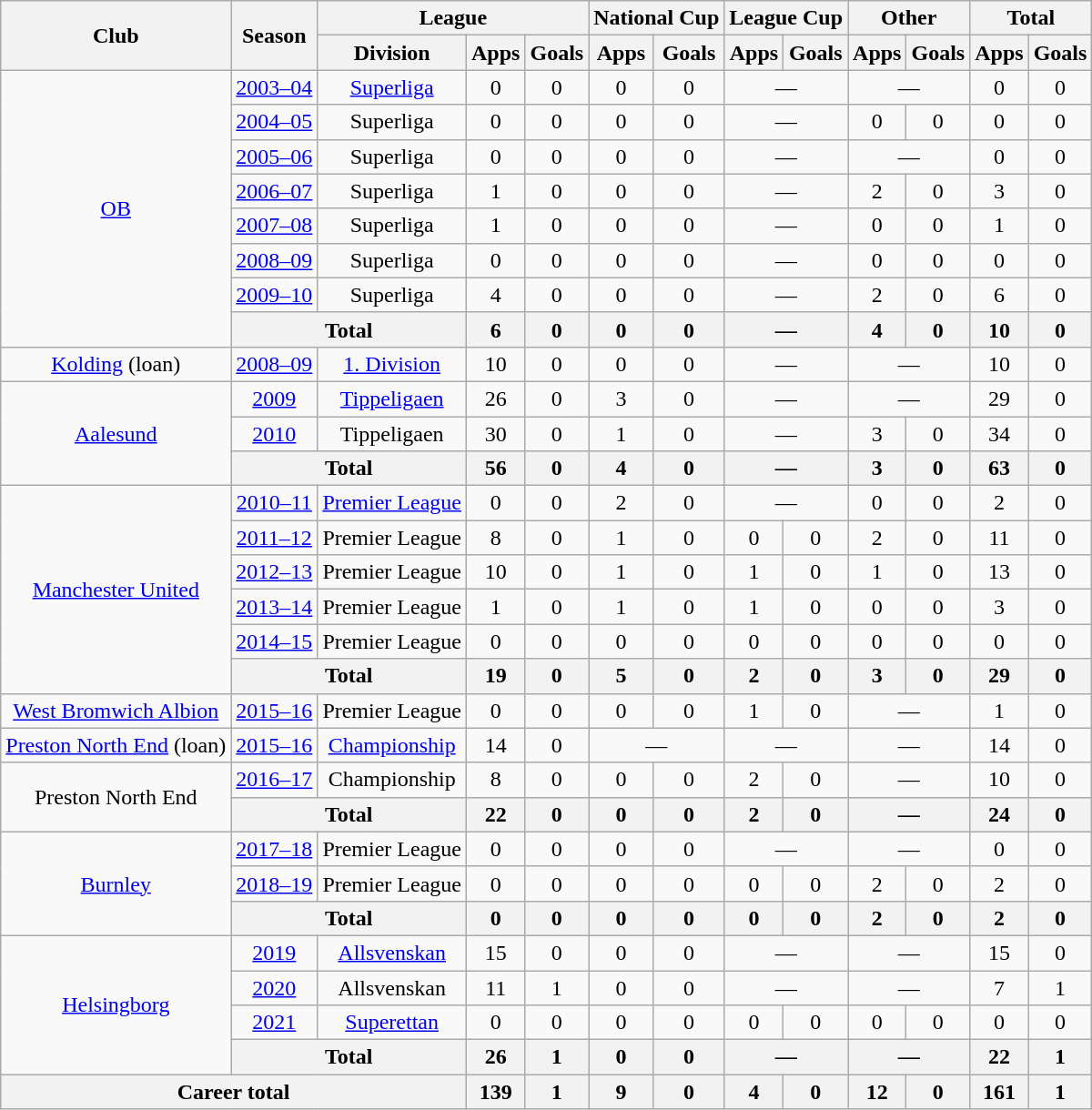<table class="wikitable" style="text-align:center">
<tr>
<th rowspan="2">Club</th>
<th rowspan="2">Season</th>
<th colspan="3">League</th>
<th colspan="2">National Cup</th>
<th colspan="2">League Cup</th>
<th colspan="2">Other</th>
<th colspan="2">Total</th>
</tr>
<tr>
<th>Division</th>
<th>Apps</th>
<th>Goals</th>
<th>Apps</th>
<th>Goals</th>
<th>Apps</th>
<th>Goals</th>
<th>Apps</th>
<th>Goals</th>
<th>Apps</th>
<th>Goals</th>
</tr>
<tr>
<td rowspan="8"><a href='#'>OB</a></td>
<td><a href='#'>2003–04</a></td>
<td><a href='#'>Superliga</a></td>
<td>0</td>
<td>0</td>
<td>0</td>
<td>0</td>
<td colspan="2">—</td>
<td colspan="2">—</td>
<td>0</td>
<td>0</td>
</tr>
<tr>
<td><a href='#'>2004–05</a></td>
<td>Superliga</td>
<td>0</td>
<td>0</td>
<td>0</td>
<td>0</td>
<td colspan="2">—</td>
<td>0</td>
<td>0</td>
<td>0</td>
<td>0</td>
</tr>
<tr>
<td><a href='#'>2005–06</a></td>
<td>Superliga</td>
<td>0</td>
<td>0</td>
<td>0</td>
<td>0</td>
<td colspan="2">—</td>
<td colspan="2">—</td>
<td>0</td>
<td>0</td>
</tr>
<tr>
<td><a href='#'>2006–07</a></td>
<td>Superliga</td>
<td>1</td>
<td>0</td>
<td>0</td>
<td>0</td>
<td colspan="2">—</td>
<td>2</td>
<td>0</td>
<td>3</td>
<td>0</td>
</tr>
<tr>
<td><a href='#'>2007–08</a></td>
<td>Superliga</td>
<td>1</td>
<td>0</td>
<td>0</td>
<td>0</td>
<td colspan="2">—</td>
<td>0</td>
<td>0</td>
<td>1</td>
<td>0</td>
</tr>
<tr>
<td><a href='#'>2008–09</a></td>
<td>Superliga</td>
<td>0</td>
<td>0</td>
<td>0</td>
<td>0</td>
<td colspan="2">—</td>
<td>0</td>
<td>0</td>
<td>0</td>
<td>0</td>
</tr>
<tr>
<td><a href='#'>2009–10</a></td>
<td>Superliga</td>
<td>4</td>
<td>0</td>
<td>0</td>
<td>0</td>
<td colspan="2">—</td>
<td>2</td>
<td>0</td>
<td>6</td>
<td>0</td>
</tr>
<tr>
<th colspan="2">Total</th>
<th>6</th>
<th>0</th>
<th>0</th>
<th>0</th>
<th colspan="2">—</th>
<th>4</th>
<th>0</th>
<th>10</th>
<th>0</th>
</tr>
<tr>
<td><a href='#'>Kolding</a> (loan)</td>
<td><a href='#'>2008–09</a></td>
<td><a href='#'>1. Division</a></td>
<td>10</td>
<td>0</td>
<td>0</td>
<td>0</td>
<td colspan="2">—</td>
<td colspan="2">—</td>
<td>10</td>
<td>0</td>
</tr>
<tr>
<td rowspan="3"><a href='#'>Aalesund</a></td>
<td><a href='#'>2009</a></td>
<td><a href='#'>Tippeligaen</a></td>
<td>26</td>
<td>0</td>
<td>3</td>
<td>0</td>
<td colspan="2">—</td>
<td colspan="2">—</td>
<td>29</td>
<td>0</td>
</tr>
<tr>
<td><a href='#'>2010</a></td>
<td>Tippeligaen</td>
<td>30</td>
<td>0</td>
<td>1</td>
<td>0</td>
<td colspan="2">—</td>
<td>3</td>
<td>0</td>
<td>34</td>
<td>0</td>
</tr>
<tr>
<th colspan="2">Total</th>
<th>56</th>
<th>0</th>
<th>4</th>
<th>0</th>
<th colspan="2">—</th>
<th>3</th>
<th>0</th>
<th>63</th>
<th>0</th>
</tr>
<tr>
<td rowspan="6"><a href='#'>Manchester United</a></td>
<td><a href='#'>2010–11</a></td>
<td><a href='#'>Premier League</a></td>
<td>0</td>
<td>0</td>
<td>2</td>
<td>0</td>
<td colspan="2">—</td>
<td>0</td>
<td>0</td>
<td>2</td>
<td>0</td>
</tr>
<tr>
<td><a href='#'>2011–12</a></td>
<td>Premier League</td>
<td>8</td>
<td>0</td>
<td>1</td>
<td>0</td>
<td>0</td>
<td>0</td>
<td>2</td>
<td>0</td>
<td>11</td>
<td>0</td>
</tr>
<tr>
<td><a href='#'>2012–13</a></td>
<td>Premier League</td>
<td>10</td>
<td>0</td>
<td>1</td>
<td>0</td>
<td>1</td>
<td>0</td>
<td>1</td>
<td>0</td>
<td>13</td>
<td>0</td>
</tr>
<tr>
<td><a href='#'>2013–14</a></td>
<td>Premier League</td>
<td>1</td>
<td>0</td>
<td>1</td>
<td>0</td>
<td>1</td>
<td>0</td>
<td>0</td>
<td>0</td>
<td>3</td>
<td>0</td>
</tr>
<tr>
<td><a href='#'>2014–15</a></td>
<td>Premier League</td>
<td>0</td>
<td>0</td>
<td>0</td>
<td>0</td>
<td>0</td>
<td>0</td>
<td>0</td>
<td>0</td>
<td>0</td>
<td>0</td>
</tr>
<tr>
<th colspan="2">Total</th>
<th>19</th>
<th>0</th>
<th>5</th>
<th>0</th>
<th>2</th>
<th>0</th>
<th>3</th>
<th>0</th>
<th>29</th>
<th>0</th>
</tr>
<tr>
<td><a href='#'>West Bromwich Albion</a></td>
<td><a href='#'>2015–16</a></td>
<td>Premier League</td>
<td>0</td>
<td>0</td>
<td>0</td>
<td>0</td>
<td>1</td>
<td>0</td>
<td colspan="2">—</td>
<td>1</td>
<td>0</td>
</tr>
<tr>
<td><a href='#'>Preston North End</a> (loan)</td>
<td><a href='#'>2015–16</a></td>
<td><a href='#'>Championship</a></td>
<td>14</td>
<td>0</td>
<td colspan="2">—</td>
<td colspan="2">—</td>
<td colspan="2">—</td>
<td>14</td>
<td>0</td>
</tr>
<tr>
<td rowspan="2">Preston North End</td>
<td><a href='#'>2016–17</a></td>
<td>Championship</td>
<td>8</td>
<td>0</td>
<td>0</td>
<td>0</td>
<td>2</td>
<td>0</td>
<td colspan="2">—</td>
<td>10</td>
<td>0</td>
</tr>
<tr>
<th colspan="2">Total</th>
<th>22</th>
<th>0</th>
<th>0</th>
<th>0</th>
<th>2</th>
<th>0</th>
<th colspan="2">—</th>
<th>24</th>
<th>0</th>
</tr>
<tr>
<td rowspan="3"><a href='#'>Burnley</a></td>
<td><a href='#'>2017–18</a></td>
<td>Premier League</td>
<td>0</td>
<td>0</td>
<td>0</td>
<td>0</td>
<td colspan="2">—</td>
<td colspan="2">—</td>
<td>0</td>
<td>0</td>
</tr>
<tr>
<td><a href='#'>2018–19</a></td>
<td>Premier League</td>
<td>0</td>
<td>0</td>
<td>0</td>
<td>0</td>
<td>0</td>
<td>0</td>
<td>2</td>
<td>0</td>
<td>2</td>
<td>0</td>
</tr>
<tr>
<th colspan="2">Total</th>
<th>0</th>
<th>0</th>
<th>0</th>
<th>0</th>
<th>0</th>
<th>0</th>
<th>2</th>
<th>0</th>
<th>2</th>
<th>0</th>
</tr>
<tr>
<td rowspan="4"><a href='#'>Helsingborg</a></td>
<td><a href='#'>2019</a></td>
<td><a href='#'>Allsvenskan</a></td>
<td>15</td>
<td>0</td>
<td>0</td>
<td>0</td>
<td colspan="2">—</td>
<td colspan="2">—</td>
<td>15</td>
<td>0</td>
</tr>
<tr>
<td><a href='#'>2020</a></td>
<td>Allsvenskan</td>
<td>11</td>
<td>1</td>
<td>0</td>
<td>0</td>
<td colspan="2">—</td>
<td colspan="2">—</td>
<td>7</td>
<td>1</td>
</tr>
<tr>
<td><a href='#'>2021</a></td>
<td><a href='#'>Superettan</a></td>
<td>0</td>
<td>0</td>
<td>0</td>
<td>0</td>
<td>0</td>
<td>0</td>
<td>0</td>
<td>0</td>
<td>0</td>
<td>0</td>
</tr>
<tr>
<th colspan="2">Total</th>
<th>26</th>
<th>1</th>
<th>0</th>
<th>0</th>
<th colspan="2">—</th>
<th colspan="2">—</th>
<th>22</th>
<th>1</th>
</tr>
<tr>
<th colspan="3">Career total</th>
<th>139</th>
<th>1</th>
<th>9</th>
<th>0</th>
<th>4</th>
<th>0</th>
<th>12</th>
<th>0</th>
<th>161</th>
<th>1</th>
</tr>
</table>
